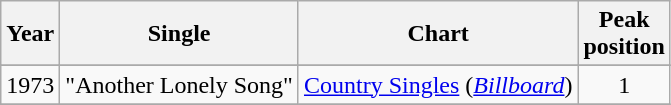<table class="wikitable"  style="text-align: center;">
<tr>
<th>Year</th>
<th>Single</th>
<th>Chart</th>
<th>Peak<br>position</th>
</tr>
<tr>
</tr>
<tr>
<td>1973</td>
<td>"Another Lonely Song"</td>
<td><a href='#'>Country Singles</a> (<a href='#'><em>Billboard</em></a>)</td>
<td>1</td>
</tr>
<tr>
</tr>
</table>
